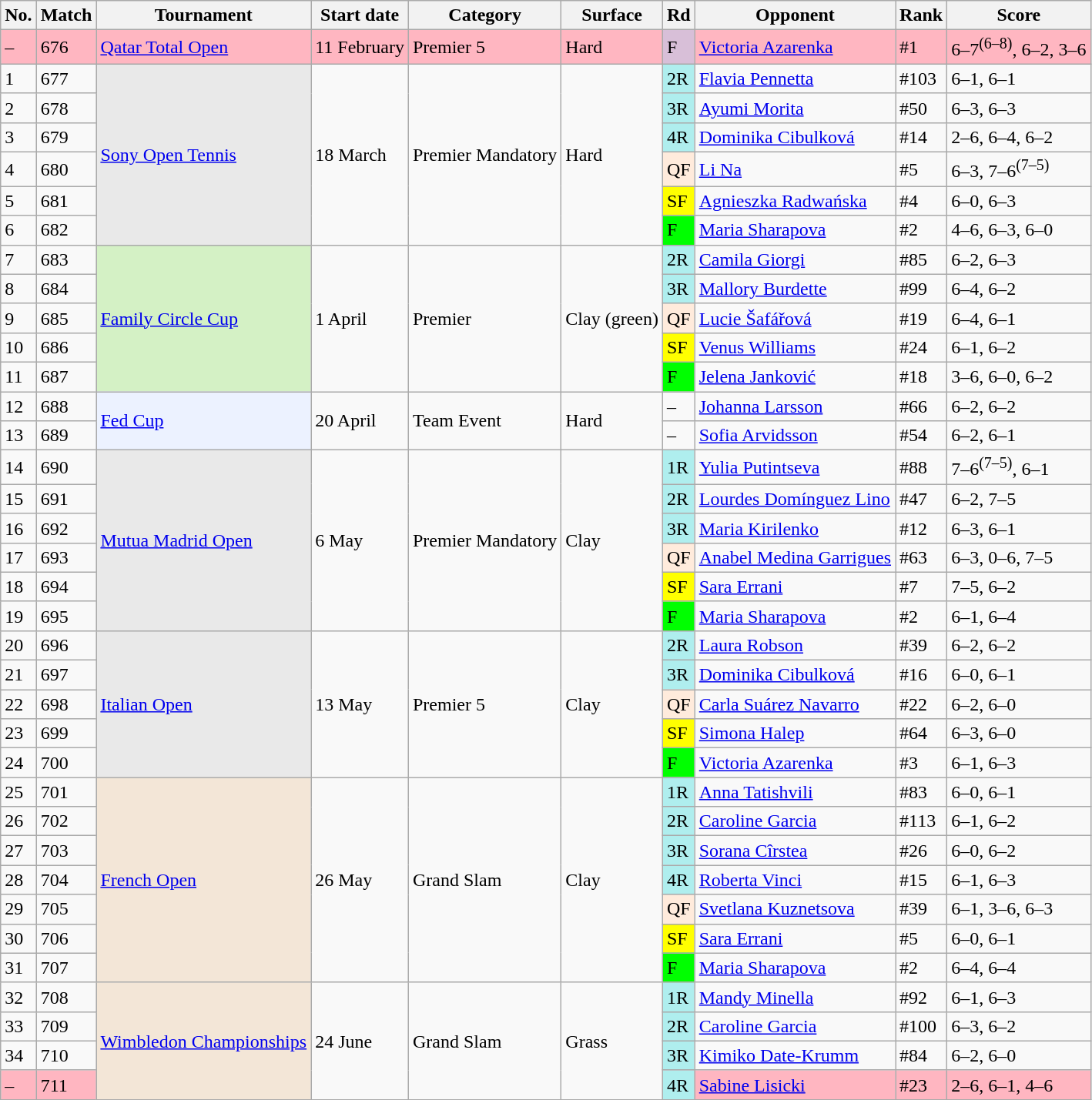<table class="wikitable sortable">
<tr>
<th scope="col">No.</th>
<th scope="col">Match</th>
<th scope="col">Tournament</th>
<th scope="col">Start date</th>
<th scope="col">Category</th>
<th scope="col">Surface</th>
<th scope="col">Rd</th>
<th scope="col">Opponent</th>
<th scope="col">Rank</th>
<th scope="col" class="unsortable">Score</th>
</tr>
<tr bgcolor=lightpink>
<td>–</td>
<td>676</td>
<td><a href='#'>Qatar Total Open</a></td>
<td>11 February</td>
<td>Premier 5</td>
<td>Hard</td>
<td style="background:thistle;">F</td>
<td> <a href='#'>Victoria Azarenka</a></td>
<td>#1</td>
<td>6–7<sup>(6–8)</sup>, 6–2, 3–6</td>
</tr>
<tr>
<td>1</td>
<td>677</td>
<td style="background:#E9E9E9;" rowspan=6><a href='#'>Sony Open Tennis</a></td>
<td rowspan=6>18 March</td>
<td rowspan=6>Premier Mandatory</td>
<td rowspan=6>Hard</td>
<td style="background:#afeeee;">2R</td>
<td> <a href='#'>Flavia Pennetta</a></td>
<td>#103</td>
<td>6–1, 6–1</td>
</tr>
<tr>
<td>2</td>
<td>678</td>
<td style="background:#afeeee;">3R</td>
<td> <a href='#'>Ayumi Morita</a></td>
<td>#50</td>
<td>6–3, 6–3</td>
</tr>
<tr>
<td>3</td>
<td>679</td>
<td style="background:#afeeee;">4R</td>
<td> <a href='#'>Dominika Cibulková</a></td>
<td>#14</td>
<td>2–6, 6–4, 6–2</td>
</tr>
<tr>
<td>4</td>
<td>680</td>
<td style="background:#ffebdc;">QF</td>
<td> <a href='#'>Li Na</a></td>
<td>#5</td>
<td>6–3, 7–6<sup>(7–5)</sup></td>
</tr>
<tr>
<td>5</td>
<td>681</td>
<td style="background:yellow;">SF</td>
<td> <a href='#'>Agnieszka Radwańska</a></td>
<td>#4</td>
<td>6–0, 6–3</td>
</tr>
<tr>
<td>6</td>
<td>682</td>
<td style="background:lime;">F</td>
<td> <a href='#'>Maria Sharapova</a></td>
<td>#2</td>
<td>4–6, 6–3, 6–0</td>
</tr>
<tr>
<td>7</td>
<td>683</td>
<td style="background:#d4f1c5;" rowspan=5><a href='#'>Family Circle Cup</a></td>
<td rowspan=5>1 April</td>
<td rowspan=5>Premier</td>
<td rowspan=5>Clay (green)</td>
<td style="background:#afeeee;">2R</td>
<td> <a href='#'>Camila Giorgi</a></td>
<td>#85</td>
<td>6–2, 6–3</td>
</tr>
<tr>
<td>8</td>
<td>684</td>
<td style="background:#afeeee;">3R</td>
<td> <a href='#'>Mallory Burdette</a></td>
<td>#99</td>
<td>6–4, 6–2</td>
</tr>
<tr>
<td>9</td>
<td>685</td>
<td style="background:#ffebdc;">QF</td>
<td> <a href='#'>Lucie Šafářová</a></td>
<td>#19</td>
<td>6–4, 6–1</td>
</tr>
<tr>
<td>10</td>
<td>686</td>
<td style="background:yellow;">SF</td>
<td> <a href='#'>Venus Williams</a></td>
<td>#24</td>
<td>6–1, 6–2</td>
</tr>
<tr>
<td>11</td>
<td>687</td>
<td style="background:lime;">F</td>
<td> <a href='#'>Jelena Janković</a></td>
<td>#18</td>
<td>3–6, 6–0, 6–2</td>
</tr>
<tr>
<td>12</td>
<td>688</td>
<td bgcolor=ECF2FF rowspan=2><a href='#'>Fed Cup</a></td>
<td rowspan=2>20 April</td>
<td rowspan=2>Team Event</td>
<td rowspan=2>Hard</td>
<td>–</td>
<td> <a href='#'>Johanna Larsson</a></td>
<td>#66</td>
<td>6–2, 6–2</td>
</tr>
<tr>
<td>13</td>
<td>689</td>
<td>–</td>
<td> <a href='#'>Sofia Arvidsson</a></td>
<td>#54</td>
<td>6–2, 6–1</td>
</tr>
<tr>
<td>14</td>
<td>690</td>
<td style="background:#E9E9E9;" rowspan=6><a href='#'>Mutua Madrid Open</a></td>
<td rowspan=6>6 May</td>
<td rowspan=6>Premier Mandatory</td>
<td rowspan=6>Clay</td>
<td style="background:#afeeee;">1R</td>
<td> <a href='#'>Yulia Putintseva</a></td>
<td>#88</td>
<td>7–6<sup>(7–5)</sup>, 6–1</td>
</tr>
<tr>
<td>15</td>
<td>691</td>
<td style="background:#afeeee;">2R</td>
<td> <a href='#'>Lourdes Domínguez Lino</a></td>
<td>#47</td>
<td>6–2, 7–5</td>
</tr>
<tr>
<td>16</td>
<td>692</td>
<td style="background:#afeeee;">3R</td>
<td> <a href='#'>Maria Kirilenko</a></td>
<td>#12</td>
<td>6–3, 6–1</td>
</tr>
<tr>
<td>17</td>
<td>693</td>
<td style="background:#ffebdc;">QF</td>
<td> <a href='#'>Anabel Medina Garrigues</a></td>
<td>#63</td>
<td>6–3, 0–6, 7–5</td>
</tr>
<tr>
<td>18</td>
<td>694</td>
<td style="background:yellow;">SF</td>
<td> <a href='#'>Sara Errani</a></td>
<td>#7</td>
<td>7–5, 6–2</td>
</tr>
<tr>
<td>19</td>
<td>695</td>
<td style="background:lime;">F</td>
<td> <a href='#'>Maria Sharapova</a></td>
<td>#2</td>
<td>6–1, 6–4</td>
</tr>
<tr>
<td>20</td>
<td>696</td>
<td style="background:#E9E9E9;" rowspan=5><a href='#'>Italian Open</a></td>
<td rowspan=5>13 May</td>
<td rowspan=5>Premier 5</td>
<td rowspan=5>Clay</td>
<td style="background:#afeeee;">2R</td>
<td> <a href='#'>Laura Robson</a></td>
<td>#39</td>
<td>6–2, 6–2</td>
</tr>
<tr>
<td>21</td>
<td>697</td>
<td style="background:#afeeee;">3R</td>
<td> <a href='#'>Dominika Cibulková</a></td>
<td>#16</td>
<td>6–0, 6–1</td>
</tr>
<tr>
<td>22</td>
<td>698</td>
<td style="background:#ffebdc;">QF</td>
<td> <a href='#'>Carla Suárez Navarro</a></td>
<td>#22</td>
<td>6–2, 6–0</td>
</tr>
<tr>
<td>23</td>
<td>699</td>
<td style="background:yellow;">SF</td>
<td> <a href='#'>Simona Halep</a></td>
<td>#64</td>
<td>6–3, 6–0</td>
</tr>
<tr>
<td>24</td>
<td>700</td>
<td style="background:lime;">F</td>
<td> <a href='#'>Victoria Azarenka</a></td>
<td>#3</td>
<td>6–1, 6–3</td>
</tr>
<tr>
<td>25</td>
<td>701</td>
<td style="background:#f3e6d7;" rowspan=7><a href='#'>French Open</a></td>
<td rowspan=7>26 May</td>
<td rowspan=7>Grand Slam</td>
<td rowspan=7>Clay</td>
<td style="background:#afeeee;">1R</td>
<td> <a href='#'>Anna Tatishvili</a></td>
<td>#83</td>
<td>6–0, 6–1</td>
</tr>
<tr>
<td>26</td>
<td>702</td>
<td style="background:#afeeee;">2R</td>
<td> <a href='#'>Caroline Garcia</a></td>
<td>#113</td>
<td>6–1, 6–2</td>
</tr>
<tr>
<td>27</td>
<td>703</td>
<td style="background:#afeeee;">3R</td>
<td> <a href='#'>Sorana Cîrstea</a></td>
<td>#26</td>
<td>6–0, 6–2</td>
</tr>
<tr>
<td>28</td>
<td>704</td>
<td style="background:#afeeee;">4R</td>
<td> <a href='#'>Roberta Vinci</a></td>
<td>#15</td>
<td>6–1, 6–3</td>
</tr>
<tr>
<td>29</td>
<td>705</td>
<td style="background:#ffebdc;">QF</td>
<td> <a href='#'>Svetlana Kuznetsova</a></td>
<td>#39</td>
<td>6–1, 3–6, 6–3</td>
</tr>
<tr>
<td>30</td>
<td>706</td>
<td style="background:yellow;">SF</td>
<td> <a href='#'>Sara Errani</a></td>
<td>#5</td>
<td>6–0, 6–1</td>
</tr>
<tr>
<td>31</td>
<td>707</td>
<td style="background:lime;">F</td>
<td> <a href='#'>Maria Sharapova</a></td>
<td>#2</td>
<td>6–4, 6–4</td>
</tr>
<tr>
<td>32</td>
<td>708</td>
<td style="background:#f3e6d7;" rowspan=4><a href='#'>Wimbledon Championships</a></td>
<td rowspan=4>24 June</td>
<td rowspan=4>Grand Slam</td>
<td rowspan=4>Grass</td>
<td style="background:#afeeee;">1R</td>
<td> <a href='#'>Mandy Minella</a></td>
<td>#92</td>
<td>6–1, 6–3</td>
</tr>
<tr>
<td>33</td>
<td>709</td>
<td style="background:#afeeee;">2R</td>
<td> <a href='#'>Caroline Garcia</a></td>
<td>#100</td>
<td>6–3, 6–2</td>
</tr>
<tr>
<td>34</td>
<td>710</td>
<td style="background:#afeeee;">3R</td>
<td> <a href='#'>Kimiko Date-Krumm</a></td>
<td>#84</td>
<td>6–2, 6–0</td>
</tr>
<tr bgcolor=lightpink>
<td>–</td>
<td>711</td>
<td style="background:#afeeee;">4R</td>
<td> <a href='#'>Sabine Lisicki</a></td>
<td>#23</td>
<td>2–6, 6–1, 4–6</td>
</tr>
</table>
